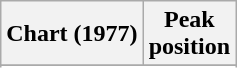<table class="wikitable plainrowheaders sortable">
<tr>
<th>Chart (1977)</th>
<th>Peak<br>position</th>
</tr>
<tr>
</tr>
<tr>
</tr>
<tr>
</tr>
</table>
